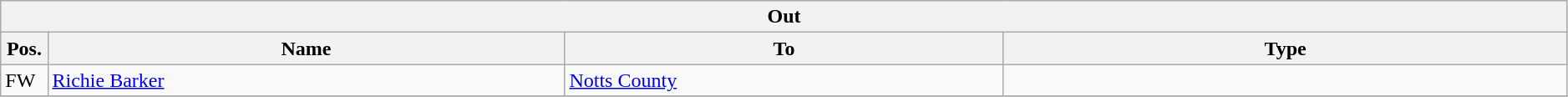<table class="wikitable" style="font-size:100%;width:99%;">
<tr>
<th colspan="4">Out</th>
</tr>
<tr>
<th width=3%>Pos.</th>
<th width=33%>Name</th>
<th width=28%>To</th>
<th width=36%>Type</th>
</tr>
<tr>
<td>FW</td>
<td><a href='#'>Richie Barker</a></td>
<td><a href='#'>Notts County</a></td>
<td></td>
</tr>
<tr>
</tr>
</table>
